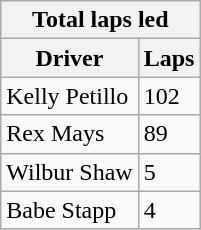<table class="wikitable">
<tr>
<th colspan=2>Total laps led</th>
</tr>
<tr>
<th>Driver</th>
<th>Laps</th>
</tr>
<tr>
<td>Kelly Petillo</td>
<td>102</td>
</tr>
<tr>
<td>Rex Mays</td>
<td>89</td>
</tr>
<tr>
<td>Wilbur Shaw</td>
<td>5</td>
</tr>
<tr>
<td>Babe Stapp</td>
<td>4</td>
</tr>
</table>
